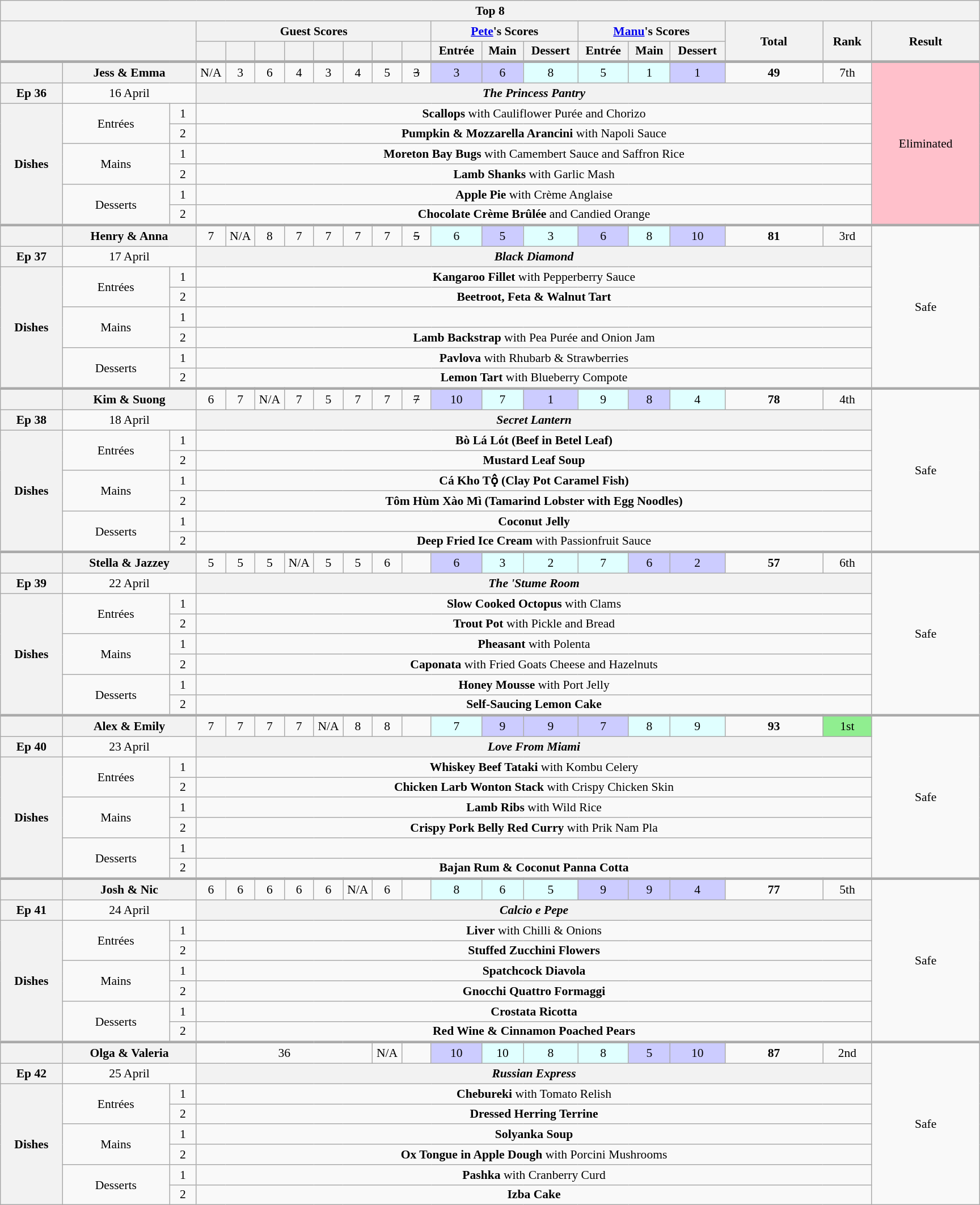<table class="wikitable plainrowheaders" style="text-align:center; font-size:90%; width:80em; margin-left: auto; margin-right: auto; border: none;">
<tr>
<th colspan="20" >Top 8</th>
</tr>
<tr>
<th scope="col" rowspan="2" colspan="3" style="width:20%;"></th>
<th scope="col" style="width:15%;" colspan="8">Guest Scores</th>
<th scope="col" colspan="3" style="width:15%;"><a href='#'>Pete</a>'s Scores</th>
<th scope="col" colspan="3" style="width:15%;"><a href='#'>Manu</a>'s Scores</th>
<th scope="col" rowspan="2" style="width:10%;">Total<br><small></small></th>
<th scope="col" rowspan="2" style="width:5%;">Rank</th>
<th scope="col" rowspan="2" style="width:20%;">Result</th>
</tr>
<tr>
<th scope="col" style="width:3%;"></th>
<th scope="col" style="width:3%;"></th>
<th scope="col" style="width:3%;"></th>
<th scope="col" style="width:3%;"></th>
<th scope="col" style="width:3%;"></th>
<th scope="col" style="width:3%;"></th>
<th scope="col" style="width:3%;"></th>
<th scope="col" style="width:3%;"></th>
<th scope="col">Entrée</th>
<th scope="col">Main</th>
<th scope="col">Dessert</th>
<th scope="col">Entrée</th>
<th scope="col">Main</th>
<th scope="col">Dessert</th>
</tr>
<tr style="border-top:3px solid #aaa;">
</tr>
<tr style="border-top:3px solid #aaa;">
<th></th>
<th style="text-align:centre" colspan=2>Jess & Emma</th>
<td>N/A</td>
<td>3</td>
<td>6</td>
<td>4</td>
<td>3</td>
<td>4</td>
<td>5</td>
<td><s>3</s></td>
<td bgcolor="#CCCCFF">3</td>
<td bgcolor="#CCCCFF">6</td>
<td bgcolor="#e0ffff">8</td>
<td bgcolor="#e0ffff">5</td>
<td bgcolor="#e0ffff">1</td>
<td bgcolor="#CCCCFF">1</td>
<td><strong>49</strong></td>
<td rowspan="1">7th</td>
<td style="background:pink" rowspan="8">Eliminated</td>
</tr>
<tr>
<th>Ep 36</th>
<td colspan=2>16 April</td>
<th colspan="16"><em>The Princess Pantry</em></th>
</tr>
<tr>
<th rowspan="6">Dishes</th>
<td rowspan=2>Entrées</td>
<td>1</td>
<td colspan="16"><strong>Scallops</strong> with Cauliflower Purée and Chorizo</td>
</tr>
<tr>
<td>2</td>
<td colspan="16"><strong>Pumpkin & Mozzarella Arancini</strong> with Napoli Sauce</td>
</tr>
<tr>
<td rowspan=2>Mains</td>
<td>1</td>
<td colspan="16"><strong>Moreton Bay Bugs</strong> with Camembert Sauce and Saffron Rice</td>
</tr>
<tr>
<td>2</td>
<td colspan="16"><strong>Lamb Shanks</strong> with Garlic Mash</td>
</tr>
<tr>
<td rowspan=2>Desserts</td>
<td>1</td>
<td colspan="16"><strong>Apple Pie</strong> with Crème Anglaise</td>
</tr>
<tr>
<td>2</td>
<td colspan="16"><strong>Chocolate Crème Brûlée</strong> and Candied Orange</td>
</tr>
<tr style="border-top:3px solid #aaa;">
<th></th>
<th style="text-align:centre" colspan=2>Henry & Anna</th>
<td>7</td>
<td>N/A</td>
<td>8</td>
<td>7</td>
<td>7</td>
<td>7</td>
<td>7</td>
<td><s>5</s></td>
<td bgcolor="#e0ffff">6</td>
<td bgcolor="#CCCCFF">5</td>
<td bgcolor="#e0ffff">3</td>
<td bgcolor="#CCCCFF">6</td>
<td bgcolor="#e0ffff">8</td>
<td bgcolor="#CCCCFF">10</td>
<td><strong>81</strong></td>
<td rowspan="1">3rd</td>
<td rowspan="8">Safe</td>
</tr>
<tr>
<th>Ep 37</th>
<td colspan=2>17 April</td>
<th colspan="16"><em>Black Diamond</em></th>
</tr>
<tr>
<th rowspan="6">Dishes</th>
<td rowspan=2>Entrées</td>
<td>1</td>
<td colspan="16"><strong>Kangaroo Fillet</strong> with Pepperberry Sauce</td>
</tr>
<tr>
<td>2</td>
<td colspan="16"><strong>Beetroot, Feta & Walnut Tart</strong></td>
</tr>
<tr>
<td rowspan=2>Mains</td>
<td>1</td>
<td colspan="16"></td>
</tr>
<tr>
<td>2</td>
<td colspan="16"><strong>Lamb Backstrap</strong> with Pea Purée and Onion Jam</td>
</tr>
<tr>
<td rowspan=2>Desserts</td>
<td>1</td>
<td colspan="16"><strong>Pavlova</strong> with Rhubarb & Strawberries</td>
</tr>
<tr>
<td>2</td>
<td colspan="16"><strong>Lemon Tart</strong> with Blueberry Compote</td>
</tr>
<tr style="border-top:3px solid #aaa;">
<th></th>
<th style="text-align:centre"colspan="2">Kim & Suong</th>
<td>6</td>
<td>7</td>
<td>N/A</td>
<td>7</td>
<td>5</td>
<td>7</td>
<td>7</td>
<td><s>7</s></td>
<td bgcolor="#CCCCFF">10</td>
<td bgcolor="#e0ffff">7</td>
<td bgcolor="#CCCCFF">1</td>
<td bgcolor="#e0ffff">9</td>
<td bgcolor="#CCCCFF">8</td>
<td bgcolor="#e0ffff">4</td>
<td><strong>78</strong></td>
<td rowspan="1">4th</td>
<td rowspan="8">Safe</td>
</tr>
<tr>
<th>Ep 38</th>
<td colspan="2">18 April</td>
<th colspan="16"><em>Secret Lantern</em></th>
</tr>
<tr>
<th rowspan="6">Dishes</th>
<td rowspan="2">Entrées</td>
<td>1</td>
<td colspan=16><strong>Bò Lá Lót (Beef in Betel Leaf)</strong></td>
</tr>
<tr>
<td>2</td>
<td colspan="16"><strong>Mustard Leaf Soup</strong></td>
</tr>
<tr>
<td rowspan="2">Mains</td>
<td>1</td>
<td colspan=16><strong>Cá Kho Tộ (Clay Pot Caramel Fish)</strong></td>
</tr>
<tr>
<td>2</td>
<td colspan="16"><strong>Tôm Hùm Xào Mì (Tamarind Lobster with Egg Noodles)</strong></td>
</tr>
<tr>
<td rowspan="2">Desserts</td>
<td>1</td>
<td colspan="16"><strong>Coconut Jelly</strong></td>
</tr>
<tr>
<td>2</td>
<td colspan="16"><strong>Deep Fried Ice Cream</strong> with Passionfruit Sauce</td>
</tr>
<tr style="border-top:3px solid #aaa;">
<th></th>
<th style="text-align:centre" colspan=2>Stella & Jazzey</th>
<td>5</td>
<td>5</td>
<td>5</td>
<td>N/A</td>
<td>5</td>
<td>5</td>
<td>6</td>
<td></td>
<td bgcolor="#CCCCFF">6</td>
<td bgcolor="#e0ffff">3</td>
<td bgcolor="#e0ffff">2</td>
<td bgcolor="#e0ffff">7</td>
<td bgcolor="#CCCCFF">6</td>
<td bgcolor="#CCCCFF">2</td>
<td><strong>57</strong></td>
<td rowspan="1">6th</td>
<td rowspan="8">Safe</td>
</tr>
<tr>
<th>Ep 39</th>
<td colspan=2>22 April</td>
<th colspan="16"><em>The 'Stume Room</em></th>
</tr>
<tr>
<th rowspan="6">Dishes</th>
<td rowspan=2>Entrées</td>
<td>1</td>
<td colspan=16><strong>Slow Cooked Octopus</strong> with Clams</td>
</tr>
<tr>
<td>2</td>
<td colspan="16"><strong>Trout Pot</strong> with Pickle and Bread</td>
</tr>
<tr>
<td rowspan=2>Mains</td>
<td>1</td>
<td colspan=16><strong>Pheasant</strong> with Polenta</td>
</tr>
<tr>
<td>2</td>
<td colspan="16"><strong>Caponata</strong> with Fried Goats Cheese and Hazelnuts</td>
</tr>
<tr>
<td rowspan=2>Desserts</td>
<td>1</td>
<td colspan=16><strong>Honey Mousse</strong> with Port Jelly</td>
</tr>
<tr>
<td>2</td>
<td colspan="16"><strong>Self-Saucing Lemon Cake</strong></td>
</tr>
<tr style="border-top:3px solid #aaa;">
<th></th>
<th style="text-align:centre" colspan=2>Alex & Emily</th>
<td>7</td>
<td>7</td>
<td>7</td>
<td>7</td>
<td>N/A</td>
<td>8</td>
<td>8</td>
<td></td>
<td bgcolor="#e0ffff">7</td>
<td bgcolor="#CCCCFF">9</td>
<td bgcolor="#CCCCFF">9</td>
<td bgcolor="#CCCCFF">7</td>
<td bgcolor="#e0ffff">8</td>
<td bgcolor="#e0ffff">9</td>
<td><strong>93</strong></td>
<td style="background:lightgreen" rowspan="1">1st</td>
<td rowspan="8">Safe</td>
</tr>
<tr>
<th>Ep 40</th>
<td colspan=2>23 April</td>
<th colspan="16"><em>Love From Miami</em></th>
</tr>
<tr>
<th rowspan="6">Dishes</th>
<td rowspan=2>Entrées</td>
<td>1</td>
<td colspan=16><strong>Whiskey Beef Tataki</strong> with Kombu Celery</td>
</tr>
<tr>
<td>2</td>
<td colspan="16"><strong>Chicken Larb Wonton Stack</strong> with Crispy Chicken Skin</td>
</tr>
<tr>
<td rowspan=2>Mains</td>
<td>1</td>
<td colspan=16><strong>Lamb Ribs</strong> with Wild Rice</td>
</tr>
<tr>
<td>2</td>
<td colspan="16"><strong>Crispy Pork Belly Red Curry</strong> with Prik Nam Pla</td>
</tr>
<tr>
<td rowspan=2>Desserts</td>
<td>1</td>
<td colspan=16></td>
</tr>
<tr>
<td>2</td>
<td colspan="16"><strong>Bajan Rum & Coconut Panna Cotta</strong></td>
</tr>
<tr style="border-top:3px solid #aaa;">
<th></th>
<th style="text-align:centre" colspan=2>Josh & Nic</th>
<td>6</td>
<td>6</td>
<td>6</td>
<td>6</td>
<td>6</td>
<td>N/A</td>
<td>6</td>
<td></td>
<td bgcolor="#e0ffff">8</td>
<td bgcolor="#e0ffff">6</td>
<td bgcolor="#e0ffff">5</td>
<td bgcolor="#CCCCFF">9</td>
<td bgcolor="#CCCCFF">9</td>
<td bgcolor="#CCCCFF">4</td>
<td><strong>77</strong></td>
<td rowspan="1">5th</td>
<td rowspan="8">Safe</td>
</tr>
<tr>
<th>Ep 41</th>
<td colspan=2>24 April</td>
<th colspan="16"><em>Calcio e Pepe</em></th>
</tr>
<tr>
<th rowspan="6">Dishes</th>
<td rowspan=2>Entrées</td>
<td>1</td>
<td colspan=16><strong>Liver</strong> with Chilli & Onions</td>
</tr>
<tr>
<td>2</td>
<td colspan="16"><strong>Stuffed Zucchini Flowers</strong></td>
</tr>
<tr>
<td rowspan=2>Mains</td>
<td>1</td>
<td colspan=16><strong>Spatchcock Diavola</strong></td>
</tr>
<tr>
<td>2</td>
<td colspan="16"><strong>Gnocchi Quattro Formaggi</strong></td>
</tr>
<tr>
<td rowspan=2>Desserts</td>
<td>1</td>
<td colspan=16><strong>Crostata Ricotta</strong></td>
</tr>
<tr>
<td>2</td>
<td colspan="16"><strong>Red Wine & Cinnamon Poached Pears</strong></td>
</tr>
<tr style="border-top:3px solid #aaa;">
<th></th>
<th style="text-align:centre" colspan=2>Olga & Valeria</th>
<td colspan="6">36</td>
<td>N/A</td>
<td></td>
<td bgcolor="#CCCCFF">10</td>
<td bgcolor="#e0ffff">10</td>
<td bgcolor="#e0ffff">8</td>
<td bgcolor="#e0ffff">8</td>
<td bgcolor="#CCCCFF">5</td>
<td bgcolor="#CCCCFF">10</td>
<td><strong>87</strong></td>
<td rowspan="1">2nd</td>
<td rowspan="8">Safe</td>
</tr>
<tr>
<th>Ep 42</th>
<td colspan=2>25 April</td>
<th colspan="16"><em>Russian Express</em></th>
</tr>
<tr>
<th rowspan="6">Dishes</th>
<td rowspan=2>Entrées</td>
<td>1</td>
<td colspan=16><strong>Chebureki</strong> with Tomato Relish</td>
</tr>
<tr>
<td>2</td>
<td colspan="16"><strong>Dressed Herring Terrine</strong></td>
</tr>
<tr>
<td rowspan=2>Mains</td>
<td>1</td>
<td colspan=16><strong>Solyanka Soup</strong></td>
</tr>
<tr>
<td>2</td>
<td colspan="16"><strong>Ox Tongue in Apple Dough</strong> with Porcini Mushrooms</td>
</tr>
<tr>
<td rowspan=2>Desserts</td>
<td>1</td>
<td colspan=16><strong>Pashka</strong> with Cranberry Curd</td>
</tr>
<tr>
<td>2</td>
<td colspan="16"><strong>Izba Cake</strong></td>
</tr>
</table>
